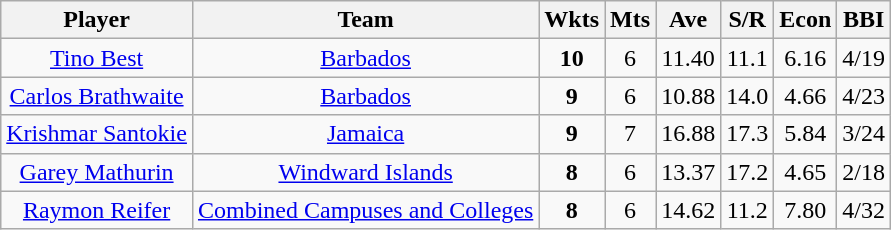<table class="wikitable" style="text-align:center">
<tr>
<th>Player</th>
<th>Team</th>
<th>Wkts</th>
<th>Mts</th>
<th>Ave</th>
<th>S/R</th>
<th>Econ</th>
<th>BBI</th>
</tr>
<tr>
<td><a href='#'>Tino Best</a></td>
<td><a href='#'>Barbados</a></td>
<td><strong>10</strong></td>
<td>6</td>
<td>11.40</td>
<td>11.1</td>
<td>6.16</td>
<td>4/19</td>
</tr>
<tr>
<td><a href='#'>Carlos Brathwaite</a></td>
<td><a href='#'>Barbados</a></td>
<td><strong>9</strong></td>
<td>6</td>
<td>10.88</td>
<td>14.0</td>
<td>4.66</td>
<td>4/23</td>
</tr>
<tr>
<td><a href='#'>Krishmar Santokie</a></td>
<td><a href='#'>Jamaica</a></td>
<td><strong>9</strong></td>
<td>7</td>
<td>16.88</td>
<td>17.3</td>
<td>5.84</td>
<td>3/24</td>
</tr>
<tr>
<td><a href='#'>Garey Mathurin</a></td>
<td><a href='#'>Windward Islands</a></td>
<td><strong>8</strong></td>
<td>6</td>
<td>13.37</td>
<td>17.2</td>
<td>4.65</td>
<td>2/18</td>
</tr>
<tr>
<td><a href='#'>Raymon Reifer</a></td>
<td><a href='#'>Combined Campuses and Colleges</a></td>
<td><strong>8</strong></td>
<td>6</td>
<td>14.62</td>
<td>11.2</td>
<td>7.80</td>
<td>4/32</td>
</tr>
</table>
